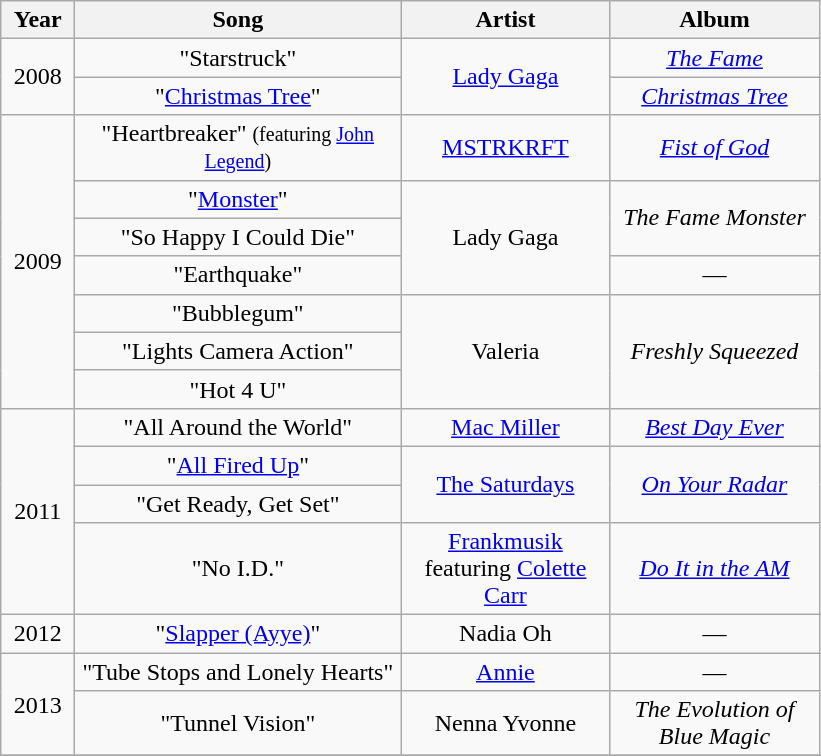<table class="wikitable" style="text-align:center;">
<tr>
<th rowspan="1" width="42">Year</th>
<th rowspan="1" width="210">Song</th>
<th rowspan="1" width="132">Artist</th>
<th rowspan="1" width="132">Album</th>
</tr>
<tr>
<td rowspan="2">2008</td>
<td>"Starstruck"</td>
<td rowspan="2"><a href='#'>Lady Gaga</a></td>
<td><em><a href='#'>The Fame</a></em></td>
</tr>
<tr>
<td>"<a href='#'>Christmas Tree</a>"</td>
<td><em><a href='#'>Christmas Tree</a></em></td>
</tr>
<tr>
<td rowspan="7">2009</td>
<td>"Heartbreaker" <small>(featuring <a href='#'>John Legend</a>)</small></td>
<td><a href='#'>MSTRKRFT</a></td>
<td><em><a href='#'>Fist of God</a></em></td>
</tr>
<tr>
<td>"<a href='#'>Monster</a>"</td>
<td rowspan="3">Lady Gaga</td>
<td rowspan="2"><em>The Fame Monster</em></td>
</tr>
<tr>
<td>"So Happy I Could Die"</td>
</tr>
<tr>
<td>"Earthquake"</td>
<td>—</td>
</tr>
<tr>
<td>"Bubblegum"</td>
<td rowspan="3">Valeria</td>
<td rowspan="3"><em>Freshly Squeezed</em></td>
</tr>
<tr>
<td>"Lights Camera Action"</td>
</tr>
<tr>
<td>"Hot 4 U"</td>
</tr>
<tr>
<td rowspan="4">2011</td>
<td>"All Around the World"</td>
<td><a href='#'>Mac Miller</a></td>
<td><em><a href='#'>Best Day Ever</a></em></td>
</tr>
<tr>
<td>"<a href='#'>All Fired Up</a>"</td>
<td rowspan="2"><a href='#'>The Saturdays</a></td>
<td rowspan="2"><em><a href='#'>On Your Radar</a></em></td>
</tr>
<tr>
<td>"Get Ready, Get Set"</td>
</tr>
<tr>
<td>"No I.D."</td>
<td><a href='#'>Frankmusik</a> featuring <a href='#'>Colette Carr</a></td>
<td><em><a href='#'>Do It in the AM</a></em></td>
</tr>
<tr>
<td>2012</td>
<td>"<a href='#'>Slapper (Ayye)</a>"</td>
<td>Nadia Oh</td>
<td>—</td>
</tr>
<tr>
<td rowspan="2">2013</td>
<td>"Tube Stops and Lonely Hearts"</td>
<td><a href='#'>Annie</a></td>
<td>—</td>
</tr>
<tr>
<td>"Tunnel Vision"</td>
<td>Nenna Yvonne</td>
<td><em>The Evolution of Blue Magic</em></td>
</tr>
<tr>
</tr>
</table>
